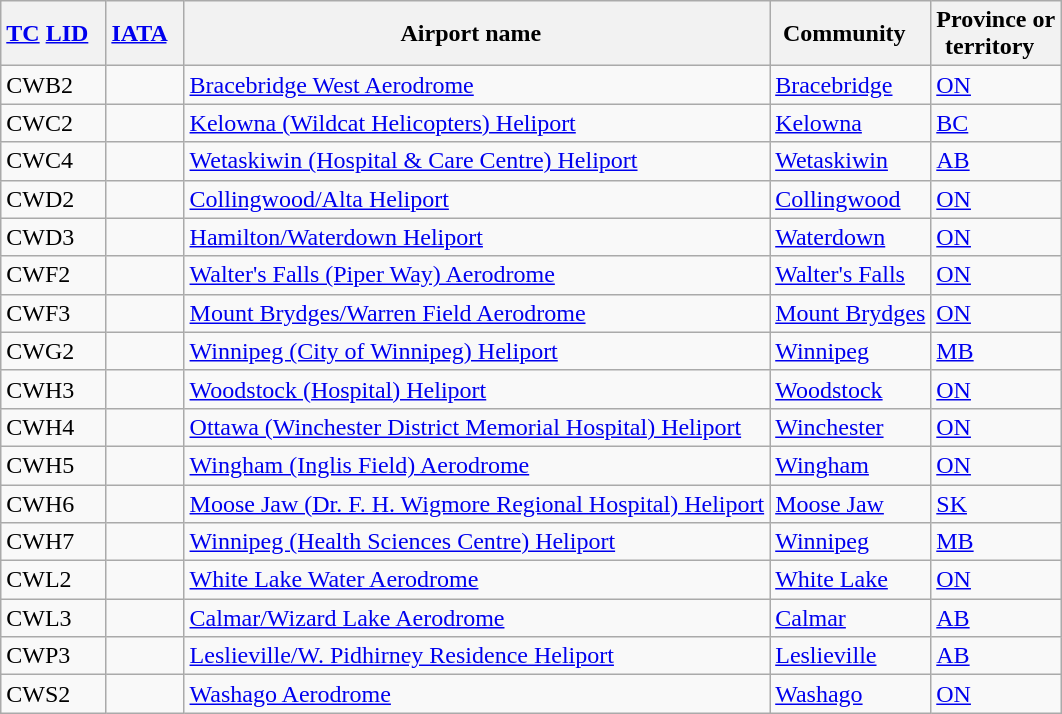<table class="wikitable" style="width:auto;">
<tr>
<th width="*"><a href='#'>TC</a> <a href='#'>LID</a>  </th>
<th width="*"><a href='#'>IATA</a>  </th>
<th width="*">Airport name  </th>
<th width="*">Community  </th>
<th width="*">Province or<br>territory  </th>
</tr>
<tr>
<td>CWB2</td>
<td></td>
<td><a href='#'>Bracebridge West Aerodrome</a></td>
<td><a href='#'>Bracebridge</a></td>
<td><a href='#'>ON</a></td>
</tr>
<tr>
<td>CWC2</td>
<td></td>
<td><a href='#'>Kelowna (Wildcat Helicopters) Heliport</a></td>
<td><a href='#'>Kelowna</a></td>
<td><a href='#'>BC</a></td>
</tr>
<tr>
<td>CWC4</td>
<td></td>
<td><a href='#'>Wetaskiwin (Hospital & Care Centre) Heliport</a></td>
<td><a href='#'>Wetaskiwin</a></td>
<td><a href='#'>AB</a></td>
</tr>
<tr>
<td>CWD2</td>
<td></td>
<td><a href='#'>Collingwood/Alta Heliport</a></td>
<td><a href='#'>Collingwood</a></td>
<td><a href='#'>ON</a></td>
</tr>
<tr>
<td>CWD3</td>
<td></td>
<td><a href='#'>Hamilton/Waterdown Heliport</a></td>
<td><a href='#'>Waterdown</a></td>
<td><a href='#'>ON</a></td>
</tr>
<tr>
<td>CWF2</td>
<td></td>
<td><a href='#'>Walter's Falls (Piper Way) Aerodrome</a></td>
<td><a href='#'>Walter's Falls</a></td>
<td><a href='#'>ON</a></td>
</tr>
<tr>
<td>CWF3</td>
<td></td>
<td><a href='#'>Mount Brydges/Warren Field Aerodrome</a></td>
<td><a href='#'>Mount Brydges</a></td>
<td><a href='#'>ON</a></td>
</tr>
<tr>
<td>CWG2</td>
<td></td>
<td><a href='#'>Winnipeg (City of Winnipeg) Heliport</a></td>
<td><a href='#'>Winnipeg</a></td>
<td><a href='#'>MB</a></td>
</tr>
<tr>
<td>CWH3</td>
<td></td>
<td><a href='#'>Woodstock (Hospital) Heliport</a></td>
<td><a href='#'>Woodstock</a></td>
<td><a href='#'>ON</a></td>
</tr>
<tr>
<td>CWH4</td>
<td></td>
<td><a href='#'>Ottawa (Winchester District Memorial Hospital) Heliport</a></td>
<td><a href='#'>Winchester</a></td>
<td><a href='#'>ON</a></td>
</tr>
<tr>
<td>CWH5</td>
<td></td>
<td><a href='#'>Wingham (Inglis Field) Aerodrome</a></td>
<td><a href='#'>Wingham</a></td>
<td><a href='#'>ON</a></td>
</tr>
<tr>
<td>CWH6</td>
<td></td>
<td><a href='#'>Moose Jaw (Dr. F. H. Wigmore Regional Hospital) Heliport</a></td>
<td><a href='#'>Moose Jaw</a></td>
<td><a href='#'>SK</a></td>
</tr>
<tr>
<td>CWH7</td>
<td></td>
<td><a href='#'>Winnipeg (Health Sciences Centre) Heliport</a></td>
<td><a href='#'>Winnipeg</a></td>
<td><a href='#'>MB</a></td>
</tr>
<tr>
<td>CWL2</td>
<td></td>
<td><a href='#'>White Lake Water Aerodrome</a></td>
<td><a href='#'>White Lake</a></td>
<td><a href='#'>ON</a></td>
</tr>
<tr>
<td>CWL3</td>
<td></td>
<td><a href='#'>Calmar/Wizard Lake Aerodrome</a></td>
<td><a href='#'>Calmar</a></td>
<td><a href='#'>AB</a></td>
</tr>
<tr>
<td>CWP3</td>
<td></td>
<td><a href='#'>Leslieville/W. Pidhirney Residence Heliport</a></td>
<td><a href='#'>Leslieville</a></td>
<td><a href='#'>AB</a></td>
</tr>
<tr>
<td>CWS2</td>
<td></td>
<td><a href='#'>Washago Aerodrome</a></td>
<td><a href='#'>Washago</a></td>
<td><a href='#'>ON</a></td>
</tr>
</table>
